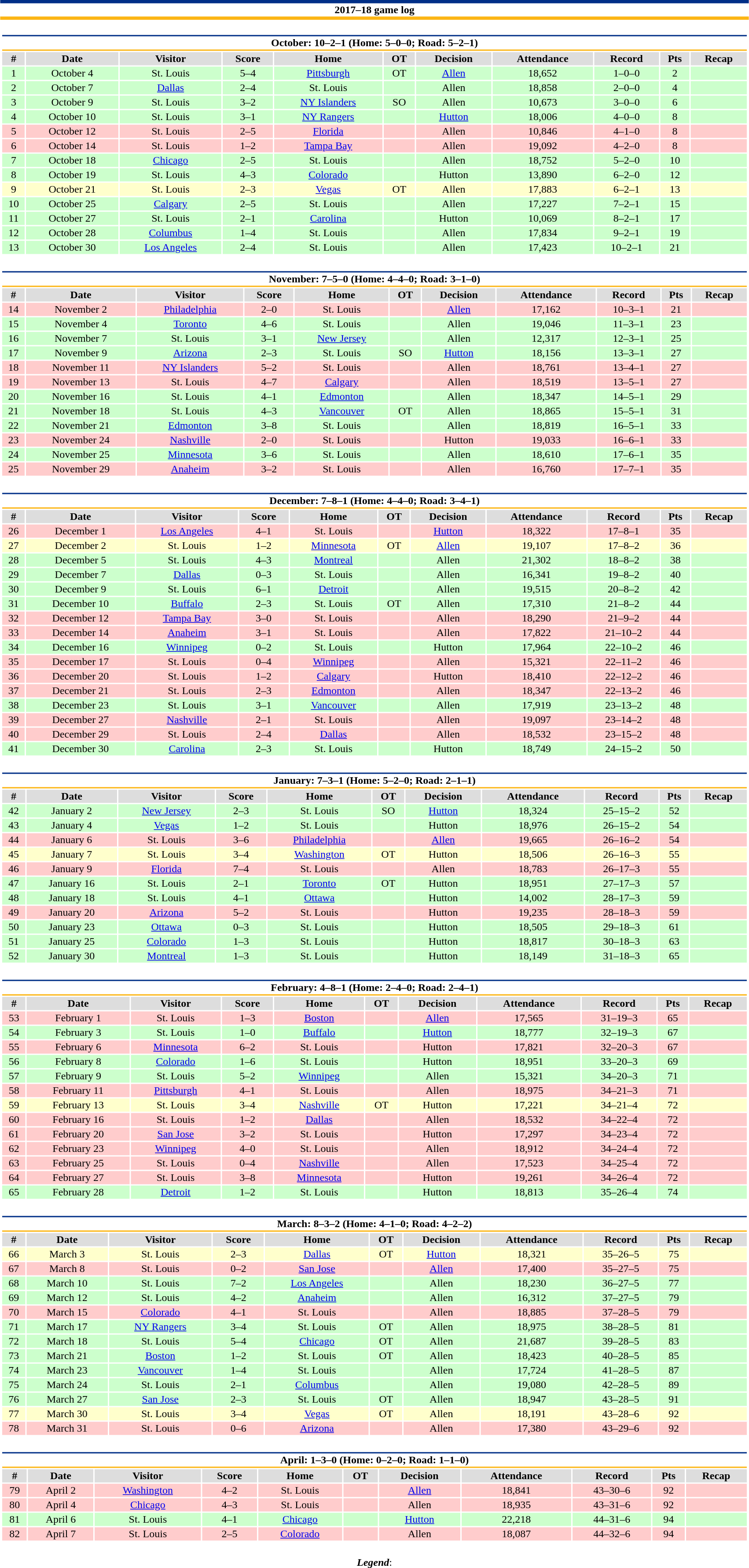<table class="toccolours" style="width:90%; clear:both; margin:1.5em auto; text-align:center;">
<tr>
<th colspan="11" style="background:#FFFFFF; border-top:#002F87 5px solid; border-bottom:#FCB514 5px solid;">2017–18 game log</th>
</tr>
<tr>
<td colspan=11><br><table class="toccolours collapsible collapsed" style="width:100%;">
<tr>
<th colspan="11" style="background:#FFFFFF; border-top:#002F87 2px solid; border-bottom:#FCB514 2px solid;">October: 10–2–1 (Home: 5–0–0; Road: 5–2–1)</th>
</tr>
<tr style="background:#ddd;">
<th>#</th>
<th>Date</th>
<th>Visitor</th>
<th>Score</th>
<th>Home</th>
<th>OT</th>
<th>Decision</th>
<th>Attendance</th>
<th>Record</th>
<th>Pts</th>
<th>Recap</th>
</tr>
<tr style="background:#cfc;">
<td>1</td>
<td>October 4</td>
<td>St. Louis</td>
<td>5–4</td>
<td><a href='#'>Pittsburgh</a></td>
<td>OT</td>
<td><a href='#'>Allen</a></td>
<td>18,652</td>
<td>1–0–0</td>
<td>2</td>
<td></td>
</tr>
<tr style="background:#cfc;">
<td>2</td>
<td>October 7</td>
<td><a href='#'>Dallas</a></td>
<td>2–4</td>
<td>St. Louis</td>
<td></td>
<td>Allen</td>
<td>18,858</td>
<td>2–0–0</td>
<td>4</td>
<td></td>
</tr>
<tr style="background:#cfc;">
<td>3</td>
<td>October 9</td>
<td>St. Louis</td>
<td>3–2</td>
<td><a href='#'>NY Islanders</a></td>
<td>SO</td>
<td>Allen</td>
<td>10,673</td>
<td>3–0–0</td>
<td>6</td>
<td></td>
</tr>
<tr style="background:#cfc;">
<td>4</td>
<td>October 10</td>
<td>St. Louis</td>
<td>3–1</td>
<td><a href='#'>NY Rangers</a></td>
<td></td>
<td><a href='#'>Hutton</a></td>
<td>18,006</td>
<td>4–0–0</td>
<td>8</td>
<td></td>
</tr>
<tr style="background:#fcc;">
<td>5</td>
<td>October 12</td>
<td>St. Louis</td>
<td>2–5</td>
<td><a href='#'>Florida</a></td>
<td></td>
<td>Allen</td>
<td>10,846</td>
<td>4–1–0</td>
<td>8</td>
<td></td>
</tr>
<tr style="background:#fcc;">
<td>6</td>
<td>October 14</td>
<td>St. Louis</td>
<td>1–2</td>
<td><a href='#'>Tampa Bay</a></td>
<td></td>
<td>Allen</td>
<td>19,092</td>
<td>4–2–0</td>
<td>8</td>
<td></td>
</tr>
<tr style="background:#cfc;">
<td>7</td>
<td>October 18</td>
<td><a href='#'>Chicago</a></td>
<td>2–5</td>
<td>St. Louis</td>
<td></td>
<td>Allen</td>
<td>18,752</td>
<td>5–2–0</td>
<td>10</td>
<td></td>
</tr>
<tr style="background:#cfc;">
<td>8</td>
<td>October 19</td>
<td>St. Louis</td>
<td>4–3</td>
<td><a href='#'>Colorado</a></td>
<td></td>
<td>Hutton</td>
<td>13,890</td>
<td>6–2–0</td>
<td>12</td>
<td></td>
</tr>
<tr style="background:#ffc;">
<td>9</td>
<td>October 21</td>
<td>St. Louis</td>
<td>2–3</td>
<td><a href='#'>Vegas</a></td>
<td>OT</td>
<td>Allen</td>
<td>17,883</td>
<td>6–2–1</td>
<td>13</td>
<td> </td>
</tr>
<tr style="background:#cfc;">
<td>10</td>
<td>October 25</td>
<td><a href='#'>Calgary</a></td>
<td>2–5</td>
<td>St. Louis</td>
<td></td>
<td>Allen</td>
<td>17,227</td>
<td>7–2–1</td>
<td>15</td>
<td> </td>
</tr>
<tr style="background:#cfc;">
<td>11</td>
<td>October 27</td>
<td>St. Louis</td>
<td>2–1</td>
<td><a href='#'>Carolina</a></td>
<td></td>
<td>Hutton</td>
<td>10,069</td>
<td>8–2–1</td>
<td>17</td>
<td> </td>
</tr>
<tr style="background:#cfc;">
<td>12</td>
<td>October 28</td>
<td><a href='#'>Columbus</a></td>
<td>1–4</td>
<td>St. Louis</td>
<td></td>
<td>Allen</td>
<td>17,834</td>
<td>9–2–1</td>
<td>19</td>
<td> </td>
</tr>
<tr style="background:#cfc;">
<td>13</td>
<td>October 30</td>
<td><a href='#'>Los Angeles</a></td>
<td>2–4</td>
<td>St. Louis</td>
<td></td>
<td>Allen</td>
<td>17,423</td>
<td>10–2–1</td>
<td>21</td>
<td> </td>
</tr>
</table>
</td>
</tr>
<tr>
<td colspan=11><br><table class="toccolours collapsible collapsed" style="width:100%;">
<tr>
<th colspan="11" style="background:#FFFFFF; border-top:#002F87 2px solid; border-bottom:#FCB514 2px solid;">November: 7–5–0 (Home: 4–4–0; Road: 3–1–0)</th>
</tr>
<tr style="background:#ddd;">
<th>#</th>
<th>Date</th>
<th>Visitor</th>
<th>Score</th>
<th>Home</th>
<th>OT</th>
<th>Decision</th>
<th>Attendance</th>
<th>Record</th>
<th>Pts</th>
<th>Recap</th>
</tr>
<tr style="background:#fcc;">
<td>14</td>
<td>November 2</td>
<td><a href='#'>Philadelphia</a></td>
<td>2–0</td>
<td>St. Louis</td>
<td></td>
<td><a href='#'>Allen</a></td>
<td>17,162</td>
<td>10–3–1</td>
<td>21</td>
<td> </td>
</tr>
<tr style="background:#cfc;">
<td>15</td>
<td>November 4</td>
<td><a href='#'>Toronto</a></td>
<td>4–6</td>
<td>St. Louis</td>
<td></td>
<td>Allen</td>
<td>19,046</td>
<td>11–3–1</td>
<td>23</td>
<td>  </td>
</tr>
<tr style="background:#cfc;">
<td>16</td>
<td>November 7</td>
<td>St. Louis</td>
<td>3–1</td>
<td><a href='#'>New Jersey</a></td>
<td></td>
<td>Allen</td>
<td>12,317</td>
<td>12–3–1</td>
<td>25</td>
<td>  </td>
</tr>
<tr style="background:#cfc;">
<td>17</td>
<td>November 9</td>
<td><a href='#'>Arizona</a></td>
<td>2–3</td>
<td>St. Louis</td>
<td>SO</td>
<td><a href='#'>Hutton</a></td>
<td>18,156</td>
<td>13–3–1</td>
<td>27</td>
<td> </td>
</tr>
<tr style="background:#fcc;">
<td>18</td>
<td>November 11</td>
<td><a href='#'>NY Islanders</a></td>
<td>5–2</td>
<td>St. Louis</td>
<td></td>
<td>Allen</td>
<td>18,761</td>
<td>13–4–1</td>
<td>27</td>
<td> </td>
</tr>
<tr style="background:#fcc;">
<td>19</td>
<td>November 13</td>
<td>St. Louis</td>
<td>4–7</td>
<td><a href='#'>Calgary</a></td>
<td></td>
<td>Allen</td>
<td>18,519</td>
<td>13–5–1</td>
<td>27</td>
<td> </td>
</tr>
<tr style="background:#cfc;">
<td>20</td>
<td>November 16</td>
<td>St. Louis</td>
<td>4–1</td>
<td><a href='#'>Edmonton</a></td>
<td></td>
<td>Allen</td>
<td>18,347</td>
<td>14–5–1</td>
<td>29</td>
<td> </td>
</tr>
<tr style="background:#cfc;">
<td>21</td>
<td>November 18</td>
<td>St. Louis</td>
<td>4–3</td>
<td><a href='#'>Vancouver</a></td>
<td>OT</td>
<td>Allen</td>
<td>18,865</td>
<td>15–5–1</td>
<td>31</td>
<td> </td>
</tr>
<tr style="background:#cfc;">
<td>22</td>
<td>November 21</td>
<td><a href='#'>Edmonton</a></td>
<td>3–8</td>
<td>St. Louis</td>
<td></td>
<td>Allen</td>
<td>18,819</td>
<td>16–5–1</td>
<td>33</td>
<td> </td>
</tr>
<tr style="background:#fcc;">
<td>23</td>
<td>November 24</td>
<td><a href='#'>Nashville</a></td>
<td>2–0</td>
<td>St. Louis</td>
<td></td>
<td>Hutton</td>
<td>19,033</td>
<td>16–6–1</td>
<td>33</td>
<td> </td>
</tr>
<tr style="background:#cfc;">
<td>24</td>
<td>November 25</td>
<td><a href='#'>Minnesota</a></td>
<td>3–6</td>
<td>St. Louis</td>
<td></td>
<td>Allen</td>
<td>18,610</td>
<td>17–6–1</td>
<td>35</td>
<td>  </td>
</tr>
<tr style="background:#fcc;">
<td>25</td>
<td>November 29</td>
<td><a href='#'>Anaheim</a></td>
<td>3–2</td>
<td>St. Louis</td>
<td></td>
<td>Allen</td>
<td>16,760</td>
<td>17–7–1</td>
<td>35</td>
<td>  </td>
</tr>
</table>
</td>
</tr>
<tr>
<td colspan=11><br><table class="toccolours collapsible collapsed" style="width:100%;">
<tr>
<th colspan="11" style="background:#FFFFFF; border-top:#002F87 2px solid; border-bottom:#FCB514 2px solid;">December: 7–8–1 (Home: 4–4–0; Road: 3–4–1)</th>
</tr>
<tr style="background:#ddd;">
<th>#</th>
<th>Date</th>
<th>Visitor</th>
<th>Score</th>
<th>Home</th>
<th>OT</th>
<th>Decision</th>
<th>Attendance</th>
<th>Record</th>
<th>Pts</th>
<th>Recap</th>
</tr>
<tr style="background:#fcc;">
<td>26</td>
<td>December 1</td>
<td><a href='#'>Los Angeles</a></td>
<td>4–1</td>
<td>St. Louis</td>
<td></td>
<td><a href='#'>Hutton</a></td>
<td>18,322</td>
<td>17–8–1</td>
<td>35</td>
<td> </td>
</tr>
<tr style="background:#ffc;">
<td>27</td>
<td>December 2</td>
<td>St. Louis</td>
<td>1–2</td>
<td><a href='#'>Minnesota</a></td>
<td>OT</td>
<td><a href='#'>Allen</a></td>
<td>19,107</td>
<td>17–8–2</td>
<td>36</td>
<td> </td>
</tr>
<tr style="background:#cfc;">
<td>28</td>
<td>December 5</td>
<td>St. Louis</td>
<td>4–3</td>
<td><a href='#'>Montreal</a></td>
<td></td>
<td>Allen</td>
<td>21,302</td>
<td>18–8–2</td>
<td>38</td>
<td> </td>
</tr>
<tr style="background:#cfc;">
<td>29</td>
<td>December 7</td>
<td><a href='#'>Dallas</a></td>
<td>0–3</td>
<td>St. Louis</td>
<td></td>
<td>Allen</td>
<td>16,341</td>
<td>19–8–2</td>
<td>40</td>
<td> </td>
</tr>
<tr style="background:#cfc;">
<td>30</td>
<td>December 9</td>
<td>St. Louis</td>
<td>6–1</td>
<td><a href='#'>Detroit</a></td>
<td></td>
<td>Allen</td>
<td>19,515</td>
<td>20–8–2</td>
<td>42</td>
<td> </td>
</tr>
<tr style="background:#cfc;">
<td>31</td>
<td>December 10</td>
<td><a href='#'>Buffalo</a></td>
<td>2–3</td>
<td>St. Louis</td>
<td>OT</td>
<td>Allen</td>
<td>17,310</td>
<td>21–8–2</td>
<td>44</td>
<td> </td>
</tr>
<tr style="background:#fcc;">
<td>32</td>
<td>December 12</td>
<td><a href='#'>Tampa Bay</a></td>
<td>3–0</td>
<td>St. Louis</td>
<td></td>
<td>Allen</td>
<td>18,290</td>
<td>21–9–2</td>
<td>44</td>
<td> </td>
</tr>
<tr style="background:#fcc;">
<td>33</td>
<td>December 14</td>
<td><a href='#'>Anaheim</a></td>
<td>3–1</td>
<td>St. Louis</td>
<td></td>
<td>Allen</td>
<td>17,822</td>
<td>21–10–2</td>
<td>44</td>
<td> </td>
</tr>
<tr style="background:#cfc;">
<td>34</td>
<td>December 16</td>
<td><a href='#'>Winnipeg</a></td>
<td>0–2</td>
<td>St. Louis</td>
<td></td>
<td>Hutton</td>
<td>17,964</td>
<td>22–10–2</td>
<td>46</td>
<td> </td>
</tr>
<tr style="background:#fcc;">
<td>35</td>
<td>December 17</td>
<td>St. Louis</td>
<td>0–4</td>
<td><a href='#'>Winnipeg</a></td>
<td></td>
<td>Allen</td>
<td>15,321</td>
<td>22–11–2</td>
<td>46</td>
<td> </td>
</tr>
<tr style="background:#fcc;">
<td>36</td>
<td>December 20</td>
<td>St. Louis</td>
<td>1–2</td>
<td><a href='#'>Calgary</a></td>
<td></td>
<td>Hutton</td>
<td>18,410</td>
<td>22–12–2</td>
<td>46</td>
<td> </td>
</tr>
<tr style="background:#fcc;">
<td>37</td>
<td>December 21</td>
<td>St. Louis</td>
<td>2–3</td>
<td><a href='#'>Edmonton</a></td>
<td></td>
<td>Allen</td>
<td>18,347</td>
<td>22–13–2</td>
<td>46</td>
<td> </td>
</tr>
<tr style="background:#cfc;">
<td>38</td>
<td>December 23</td>
<td>St. Louis</td>
<td>3–1</td>
<td><a href='#'>Vancouver</a></td>
<td></td>
<td>Allen</td>
<td>17,919</td>
<td>23–13–2</td>
<td>48</td>
<td> </td>
</tr>
<tr style="background:#fcc;">
<td>39</td>
<td>December 27</td>
<td><a href='#'>Nashville</a></td>
<td>2–1</td>
<td>St. Louis</td>
<td></td>
<td>Allen</td>
<td>19,097</td>
<td>23–14–2</td>
<td>48</td>
<td> </td>
</tr>
<tr style="background:#fcc;">
<td>40</td>
<td>December 29</td>
<td>St. Louis</td>
<td>2–4</td>
<td><a href='#'>Dallas</a></td>
<td></td>
<td>Allen</td>
<td>18,532</td>
<td>23–15–2</td>
<td>48</td>
<td> </td>
</tr>
<tr style="background:#cfc;">
<td>41</td>
<td>December 30</td>
<td><a href='#'>Carolina</a></td>
<td>2–3</td>
<td>St. Louis</td>
<td></td>
<td>Hutton</td>
<td>18,749</td>
<td>24–15–2</td>
<td>50</td>
<td> </td>
</tr>
</table>
</td>
</tr>
<tr>
<td colspan=11><br><table class="toccolours collapsible collapsed" style="width:100%;">
<tr>
<th colspan="11" style="background:#FFFFFF; border-top:#002F87 2px solid; border-bottom:#FCB514 2px solid;">January: 7–3–1 (Home: 5–2–0; Road: 2–1–1)</th>
</tr>
<tr style="background:#ddd;">
<th>#</th>
<th>Date</th>
<th>Visitor</th>
<th>Score</th>
<th>Home</th>
<th>OT</th>
<th>Decision</th>
<th>Attendance</th>
<th>Record</th>
<th>Pts</th>
<th>Recap</th>
</tr>
<tr style="background:#cfc;">
<td>42</td>
<td>January 2</td>
<td><a href='#'>New Jersey</a></td>
<td>2–3</td>
<td>St. Louis</td>
<td>SO</td>
<td><a href='#'>Hutton</a></td>
<td>18,324</td>
<td>25–15–2</td>
<td>52</td>
<td> </td>
</tr>
<tr style="background:#cfc;">
<td>43</td>
<td>January 4</td>
<td><a href='#'>Vegas</a></td>
<td>1–2</td>
<td>St. Louis</td>
<td></td>
<td>Hutton</td>
<td>18,976</td>
<td>26–15–2</td>
<td>54</td>
<td>  </td>
</tr>
<tr style="background:#fcc;">
<td>44</td>
<td>January 6</td>
<td>St. Louis</td>
<td>3–6</td>
<td><a href='#'>Philadelphia</a></td>
<td></td>
<td><a href='#'>Allen</a></td>
<td>19,665</td>
<td>26–16–2</td>
<td>54</td>
<td> </td>
</tr>
<tr style="background:#ffc;">
<td>45</td>
<td>January 7</td>
<td>St. Louis</td>
<td>3–4</td>
<td><a href='#'>Washington</a></td>
<td>OT</td>
<td>Hutton</td>
<td>18,506</td>
<td>26–16–3</td>
<td>55</td>
<td> </td>
</tr>
<tr style="background:#fcc;">
<td>46</td>
<td>January 9</td>
<td><a href='#'>Florida</a></td>
<td>7–4</td>
<td>St. Louis</td>
<td></td>
<td>Allen</td>
<td>18,783</td>
<td>26–17–3</td>
<td>55</td>
<td> </td>
</tr>
<tr style="background:#cfc;">
<td>47</td>
<td>January 16</td>
<td>St. Louis</td>
<td>2–1</td>
<td><a href='#'>Toronto</a></td>
<td>OT</td>
<td>Hutton</td>
<td>18,951</td>
<td>27–17–3</td>
<td>57</td>
<td> </td>
</tr>
<tr style="background:#cfc;">
<td>48</td>
<td>January 18</td>
<td>St. Louis</td>
<td>4–1</td>
<td><a href='#'>Ottawa</a></td>
<td></td>
<td>Hutton</td>
<td>14,002</td>
<td>28–17–3</td>
<td>59</td>
<td> </td>
</tr>
<tr style="background:#fcc;">
<td>49</td>
<td>January 20</td>
<td><a href='#'>Arizona</a></td>
<td>5–2</td>
<td>St. Louis</td>
<td></td>
<td>Hutton</td>
<td>19,235</td>
<td>28–18–3</td>
<td>59</td>
<td>  </td>
</tr>
<tr style="background:#cfc;">
<td>50</td>
<td>January 23</td>
<td><a href='#'>Ottawa</a></td>
<td>0–3</td>
<td>St. Louis</td>
<td></td>
<td>Hutton</td>
<td>18,505</td>
<td>29–18–3</td>
<td>61</td>
<td> </td>
</tr>
<tr style="background:#cfc;">
<td>51</td>
<td>January 25</td>
<td><a href='#'>Colorado</a></td>
<td>1–3</td>
<td>St. Louis</td>
<td></td>
<td>Hutton</td>
<td>18,817</td>
<td>30–18–3</td>
<td>63</td>
<td> </td>
</tr>
<tr style="background:#cfc;">
<td>52</td>
<td>January 30</td>
<td><a href='#'>Montreal</a></td>
<td>1–3</td>
<td>St. Louis</td>
<td></td>
<td>Hutton</td>
<td>18,149</td>
<td>31–18–3</td>
<td>65</td>
<td> </td>
</tr>
</table>
</td>
</tr>
<tr>
<td colspan=11><br><table class="toccolours collapsible collapsed" style="width:100%;">
<tr>
<th colspan="11" style="background:#FFFFFF; border-top:#002F87 2px solid; border-bottom:#FCB514 2px solid;">February: 4–8–1 (Home: 2–4–0; Road: 2–4–1)</th>
</tr>
<tr style="background:#ddd;">
<th>#</th>
<th>Date</th>
<th>Visitor</th>
<th>Score</th>
<th>Home</th>
<th>OT</th>
<th>Decision</th>
<th>Attendance</th>
<th>Record</th>
<th>Pts</th>
<th>Recap</th>
</tr>
<tr style="background:#fcc;">
<td>53</td>
<td>February 1</td>
<td>St. Louis</td>
<td>1–3</td>
<td><a href='#'>Boston</a></td>
<td></td>
<td><a href='#'>Allen</a></td>
<td>17,565</td>
<td>31–19–3</td>
<td>65</td>
<td> </td>
</tr>
<tr style="background:#cfc;">
<td>54</td>
<td>February 3</td>
<td>St. Louis</td>
<td>1–0</td>
<td><a href='#'>Buffalo</a></td>
<td></td>
<td><a href='#'>Hutton</a></td>
<td>18,777</td>
<td>32–19–3</td>
<td>67</td>
<td> </td>
</tr>
<tr style="background:#fcc;">
<td>55</td>
<td>February 6</td>
<td><a href='#'>Minnesota</a></td>
<td>6–2</td>
<td>St. Louis</td>
<td></td>
<td>Hutton</td>
<td>17,821</td>
<td>32–20–3</td>
<td>67</td>
<td> </td>
</tr>
<tr style="background:#cfc;">
<td>56</td>
<td>February 8</td>
<td><a href='#'>Colorado</a></td>
<td>1–6</td>
<td>St. Louis</td>
<td></td>
<td>Hutton</td>
<td>18,951</td>
<td>33–20–3</td>
<td>69</td>
<td> </td>
</tr>
<tr style="background:#cfc;">
<td>57</td>
<td>February 9</td>
<td>St. Louis</td>
<td>5–2</td>
<td><a href='#'>Winnipeg</a></td>
<td></td>
<td>Allen</td>
<td>15,321</td>
<td>34–20–3</td>
<td>71</td>
<td> </td>
</tr>
<tr style="background:#fcc;">
<td>58</td>
<td>February 11</td>
<td><a href='#'>Pittsburgh</a></td>
<td>4–1</td>
<td>St. Louis</td>
<td></td>
<td>Allen</td>
<td>18,975</td>
<td>34–21–3</td>
<td>71</td>
<td> </td>
</tr>
<tr style="background:#ffc;">
<td>59</td>
<td>February 13</td>
<td>St. Louis</td>
<td>3–4</td>
<td><a href='#'>Nashville</a></td>
<td>OT</td>
<td>Hutton</td>
<td>17,221</td>
<td>34–21–4</td>
<td>72</td>
<td> </td>
</tr>
<tr style="background:#fcc;">
<td>60</td>
<td>February 16</td>
<td>St. Louis</td>
<td>1–2</td>
<td><a href='#'>Dallas</a></td>
<td></td>
<td>Allen</td>
<td>18,532</td>
<td>34–22–4</td>
<td>72</td>
<td> </td>
</tr>
<tr style="background:#fcc;">
<td>61</td>
<td>February 20</td>
<td><a href='#'>San Jose</a></td>
<td>3–2</td>
<td>St. Louis</td>
<td></td>
<td>Hutton</td>
<td>17,297</td>
<td>34–23–4</td>
<td>72</td>
<td>  </td>
</tr>
<tr style="background:#fcc;">
<td>62</td>
<td>February 23</td>
<td><a href='#'>Winnipeg</a></td>
<td>4–0</td>
<td>St. Louis</td>
<td></td>
<td>Allen</td>
<td>18,912</td>
<td>34–24–4</td>
<td>72</td>
<td> </td>
</tr>
<tr style="background:#fcc;">
<td>63</td>
<td>February 25</td>
<td>St. Louis</td>
<td>0–4</td>
<td><a href='#'>Nashville</a></td>
<td></td>
<td>Allen</td>
<td>17,523</td>
<td>34–25–4</td>
<td>72</td>
<td> </td>
</tr>
<tr style="background:#fcc;">
<td>64</td>
<td>February 27</td>
<td>St. Louis</td>
<td>3–8</td>
<td><a href='#'>Minnesota</a></td>
<td></td>
<td>Hutton</td>
<td>19,261</td>
<td>34–26–4</td>
<td>72</td>
<td> </td>
</tr>
<tr style="background:#cfc;">
<td>65</td>
<td>February 28</td>
<td><a href='#'>Detroit</a></td>
<td>1–2</td>
<td>St. Louis</td>
<td></td>
<td>Hutton</td>
<td>18,813</td>
<td>35–26–4</td>
<td>74</td>
<td> </td>
</tr>
</table>
</td>
</tr>
<tr>
<td colspan=11><br><table class="toccolours collapsible collapsed" style="width:100%;">
<tr>
<th colspan="11" style="background:#FFFFFF; border-top:#002F87 2px solid; border-bottom:#FCB514 2px solid;">March: 8–3–2 (Home: 4–1–0; Road: 4–2–2)</th>
</tr>
<tr style="background:#ddd;">
<th>#</th>
<th>Date</th>
<th>Visitor</th>
<th>Score</th>
<th>Home</th>
<th>OT</th>
<th>Decision</th>
<th>Attendance</th>
<th>Record</th>
<th>Pts</th>
<th>Recap</th>
</tr>
<tr style="background:#ffc;">
<td>66</td>
<td>March 3</td>
<td>St. Louis</td>
<td>2–3</td>
<td><a href='#'>Dallas</a></td>
<td>OT</td>
<td><a href='#'>Hutton</a></td>
<td>18,321</td>
<td>35–26–5</td>
<td>75</td>
<td> </td>
</tr>
<tr style="background:#fcc;">
<td>67</td>
<td>March 8</td>
<td>St. Louis</td>
<td>0–2</td>
<td><a href='#'>San Jose</a></td>
<td></td>
<td><a href='#'>Allen</a></td>
<td>17,400</td>
<td>35–27–5</td>
<td>75</td>
<td> </td>
</tr>
<tr style="background:#cfc;">
<td>68</td>
<td>March 10</td>
<td>St. Louis</td>
<td>7–2</td>
<td><a href='#'>Los Angeles</a></td>
<td></td>
<td>Allen</td>
<td>18,230</td>
<td>36–27–5</td>
<td>77</td>
<td> </td>
</tr>
<tr style="background:#cfc;">
<td>69</td>
<td>March 12</td>
<td>St. Louis</td>
<td>4–2</td>
<td><a href='#'>Anaheim</a></td>
<td></td>
<td>Allen</td>
<td>16,312</td>
<td>37–27–5</td>
<td>79</td>
<td> </td>
</tr>
<tr style="background:#fcc;">
<td>70</td>
<td>March 15</td>
<td><a href='#'>Colorado</a></td>
<td>4–1</td>
<td>St. Louis</td>
<td></td>
<td>Allen</td>
<td>18,885</td>
<td>37–28–5</td>
<td>79</td>
<td> </td>
</tr>
<tr style="background:#cfc;">
<td>71</td>
<td>March 17</td>
<td><a href='#'>NY Rangers</a></td>
<td>3–4</td>
<td>St. Louis</td>
<td>OT</td>
<td>Allen</td>
<td>18,975</td>
<td>38–28–5</td>
<td>81</td>
<td> </td>
</tr>
<tr style="background:#cfc;">
<td>72</td>
<td>March 18</td>
<td>St. Louis</td>
<td>5–4</td>
<td><a href='#'>Chicago</a></td>
<td>OT</td>
<td>Allen</td>
<td>21,687</td>
<td>39–28–5</td>
<td>83</td>
<td> </td>
</tr>
<tr style="background:#cfc;">
<td>73</td>
<td>March 21</td>
<td><a href='#'>Boston</a></td>
<td>1–2</td>
<td>St. Louis</td>
<td>OT</td>
<td>Allen</td>
<td>18,423</td>
<td>40–28–5</td>
<td>85</td>
<td> </td>
</tr>
<tr style="background:#cfc;">
<td>74</td>
<td>March 23</td>
<td><a href='#'>Vancouver</a></td>
<td>1–4</td>
<td>St. Louis</td>
<td></td>
<td>Allen</td>
<td>17,724</td>
<td>41–28–5</td>
<td>87</td>
<td> </td>
</tr>
<tr style="background:#cfc;">
<td>75</td>
<td>March 24</td>
<td>St. Louis</td>
<td>2–1</td>
<td><a href='#'>Columbus</a></td>
<td></td>
<td>Allen</td>
<td>19,080</td>
<td>42–28–5</td>
<td>89</td>
<td> </td>
</tr>
<tr style="background:#cfc;">
<td>76</td>
<td>March 27</td>
<td><a href='#'>San Jose</a></td>
<td>2–3</td>
<td>St. Louis</td>
<td>OT</td>
<td>Allen</td>
<td>18,947</td>
<td>43–28–5</td>
<td>91</td>
<td> </td>
</tr>
<tr style="background:#ffc;">
<td>77</td>
<td>March 30</td>
<td>St. Louis</td>
<td>3–4</td>
<td><a href='#'>Vegas</a></td>
<td>OT</td>
<td>Allen</td>
<td>18,191</td>
<td>43–28–6</td>
<td>92</td>
<td> </td>
</tr>
<tr style="background:#fcc;">
<td>78</td>
<td>March 31</td>
<td>St. Louis</td>
<td>0–6</td>
<td><a href='#'>Arizona</a></td>
<td></td>
<td>Allen</td>
<td>17,380</td>
<td>43–29–6</td>
<td>92</td>
<td>  </td>
</tr>
</table>
</td>
</tr>
<tr>
<td colspan=11><br><table class="toccolours collapsible collapsed" style="width:100%;">
<tr>
<th colspan="11" style="background:#FFFFFF; border-top:#002F87 2px solid; border-bottom:#FCB514 2px solid;">April: 1–3–0 (Home: 0–2–0; Road: 1–1–0)</th>
</tr>
<tr style="background:#ddd;">
<th>#</th>
<th>Date</th>
<th>Visitor</th>
<th>Score</th>
<th>Home</th>
<th>OT</th>
<th>Decision</th>
<th>Attendance</th>
<th>Record</th>
<th>Pts</th>
<th>Recap</th>
</tr>
<tr style="background:#fcc;">
<td>79</td>
<td>April 2</td>
<td><a href='#'>Washington</a></td>
<td>4–2</td>
<td>St. Louis</td>
<td></td>
<td><a href='#'>Allen</a></td>
<td>18,841</td>
<td>43–30–6</td>
<td>92</td>
<td> </td>
</tr>
<tr style="background:#fcc;">
<td>80</td>
<td>April 4</td>
<td><a href='#'>Chicago</a></td>
<td>4–3</td>
<td>St. Louis</td>
<td></td>
<td>Allen</td>
<td>18,935</td>
<td>43–31–6</td>
<td>92</td>
<td> </td>
</tr>
<tr style="background:#cfc;">
<td>81</td>
<td>April 6</td>
<td>St. Louis</td>
<td>4–1</td>
<td><a href='#'>Chicago</a></td>
<td></td>
<td><a href='#'>Hutton</a></td>
<td>22,218</td>
<td>44–31–6</td>
<td>94</td>
<td> </td>
</tr>
<tr style="background:#fcc;">
<td>82</td>
<td>April 7</td>
<td>St. Louis</td>
<td>2–5</td>
<td><a href='#'>Colorado</a></td>
<td></td>
<td>Allen</td>
<td>18,087</td>
<td>44–32–6</td>
<td>94</td>
<td> </td>
</tr>
</table>
</td>
</tr>
<tr>
<td colspan="11" style="text-align:center;"><br><strong><em>Legend</em></strong>:


</td>
</tr>
</table>
